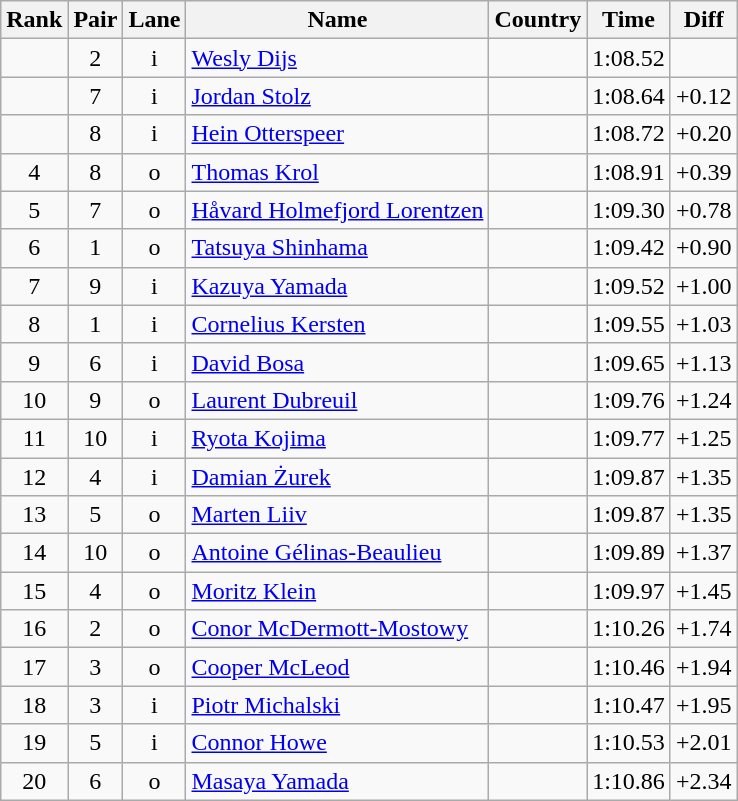<table class="wikitable sortable" style="text-align:center">
<tr>
<th>Rank</th>
<th>Pair</th>
<th>Lane</th>
<th>Name</th>
<th>Country</th>
<th>Time</th>
<th>Diff</th>
</tr>
<tr>
<td></td>
<td>2</td>
<td>i</td>
<td align=left><a href='#'>Wesly Dijs</a></td>
<td align=left></td>
<td>1:08.52<br><strong></strong></td>
</tr>
<tr>
<td></td>
<td>7</td>
<td>i</td>
<td align=left><a href='#'>Jordan Stolz</a></td>
<td align=left></td>
<td>1:08.64</td>
<td>+0.12</td>
</tr>
<tr>
<td></td>
<td>8</td>
<td>i</td>
<td align=left><a href='#'>Hein Otterspeer</a></td>
<td align=left></td>
<td>1:08.72</td>
<td>+0.20</td>
</tr>
<tr>
<td>4</td>
<td>8</td>
<td>o</td>
<td align=left><a href='#'>Thomas Krol</a></td>
<td align=left></td>
<td>1:08.91</td>
<td>+0.39</td>
</tr>
<tr>
<td>5</td>
<td>7</td>
<td>o</td>
<td align=left><a href='#'>Håvard Holmefjord Lorentzen</a></td>
<td align=left></td>
<td>1:09.30</td>
<td>+0.78</td>
</tr>
<tr>
<td>6</td>
<td>1</td>
<td>o</td>
<td align=left><a href='#'>Tatsuya Shinhama</a></td>
<td align=left></td>
<td>1:09.42</td>
<td>+0.90</td>
</tr>
<tr>
<td>7</td>
<td>9</td>
<td>i</td>
<td align=left><a href='#'>Kazuya Yamada</a></td>
<td align=left></td>
<td>1:09.52</td>
<td>+1.00</td>
</tr>
<tr>
<td>8</td>
<td>1</td>
<td>i</td>
<td align=left><a href='#'>Cornelius Kersten</a></td>
<td align=left></td>
<td>1:09.55</td>
<td>+1.03</td>
</tr>
<tr>
<td>9</td>
<td>6</td>
<td>i</td>
<td align=left><a href='#'>David Bosa</a></td>
<td align=left></td>
<td>1:09.65</td>
<td>+1.13</td>
</tr>
<tr>
<td>10</td>
<td>9</td>
<td>o</td>
<td align=left><a href='#'>Laurent Dubreuil</a></td>
<td align=left></td>
<td>1:09.76</td>
<td>+1.24</td>
</tr>
<tr>
<td>11</td>
<td>10</td>
<td>i</td>
<td align=left><a href='#'>Ryota Kojima</a></td>
<td align=left></td>
<td>1:09.77</td>
<td>+1.25</td>
</tr>
<tr>
<td>12</td>
<td>4</td>
<td>i</td>
<td align=left><a href='#'>Damian Żurek</a></td>
<td align=left></td>
<td>1:09.87</td>
<td>+1.35</td>
</tr>
<tr>
<td>13</td>
<td>5</td>
<td>o</td>
<td align=left><a href='#'>Marten Liiv</a></td>
<td align=left></td>
<td>1:09.87</td>
<td>+1.35</td>
</tr>
<tr>
<td>14</td>
<td>10</td>
<td>o</td>
<td align=left><a href='#'>Antoine Gélinas-Beaulieu</a></td>
<td align=left></td>
<td>1:09.89</td>
<td>+1.37</td>
</tr>
<tr>
<td>15</td>
<td>4</td>
<td>o</td>
<td align=left><a href='#'>Moritz Klein</a></td>
<td align=left></td>
<td>1:09.97</td>
<td>+1.45</td>
</tr>
<tr>
<td>16</td>
<td>2</td>
<td>o</td>
<td align=left><a href='#'>Conor McDermott-Mostowy</a></td>
<td align=left></td>
<td>1:10.26</td>
<td>+1.74</td>
</tr>
<tr>
<td>17</td>
<td>3</td>
<td>o</td>
<td align=left><a href='#'>Cooper McLeod</a></td>
<td align=left></td>
<td>1:10.46</td>
<td>+1.94</td>
</tr>
<tr>
<td>18</td>
<td>3</td>
<td>i</td>
<td align=left><a href='#'>Piotr Michalski</a></td>
<td align=left></td>
<td>1:10.47</td>
<td>+1.95</td>
</tr>
<tr>
<td>19</td>
<td>5</td>
<td>i</td>
<td align=left><a href='#'>Connor Howe</a></td>
<td align=left></td>
<td>1:10.53</td>
<td>+2.01</td>
</tr>
<tr>
<td>20</td>
<td>6</td>
<td>o</td>
<td align=left><a href='#'>Masaya Yamada</a></td>
<td align=left></td>
<td>1:10.86</td>
<td>+2.34</td>
</tr>
</table>
